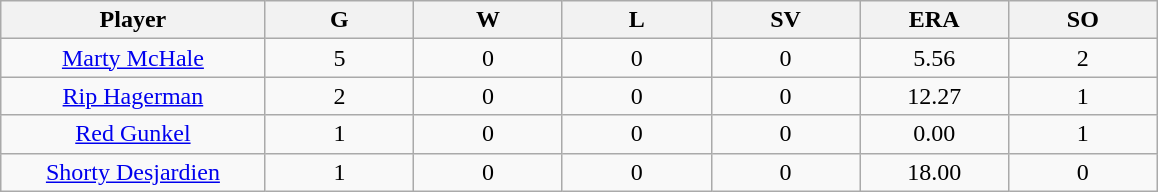<table class="wikitable sortable">
<tr>
<th bgcolor="#DDDDFF" width="16%">Player</th>
<th bgcolor="#DDDDFF" width="9%">G</th>
<th bgcolor="#DDDDFF" width="9%">W</th>
<th bgcolor="#DDDDFF" width="9%">L</th>
<th bgcolor="#DDDDFF" width="9%">SV</th>
<th bgcolor="#DDDDFF" width="9%">ERA</th>
<th bgcolor="#DDDDFF" width="9%">SO</th>
</tr>
<tr align="center">
<td><a href='#'>Marty McHale</a></td>
<td>5</td>
<td>0</td>
<td>0</td>
<td>0</td>
<td>5.56</td>
<td>2</td>
</tr>
<tr align=center>
<td><a href='#'>Rip Hagerman</a></td>
<td>2</td>
<td>0</td>
<td>0</td>
<td>0</td>
<td>12.27</td>
<td>1</td>
</tr>
<tr align=center>
<td><a href='#'>Red Gunkel</a></td>
<td>1</td>
<td>0</td>
<td>0</td>
<td>0</td>
<td>0.00</td>
<td>1</td>
</tr>
<tr align=center>
<td><a href='#'>Shorty Desjardien</a></td>
<td>1</td>
<td>0</td>
<td>0</td>
<td>0</td>
<td>18.00</td>
<td>0</td>
</tr>
</table>
